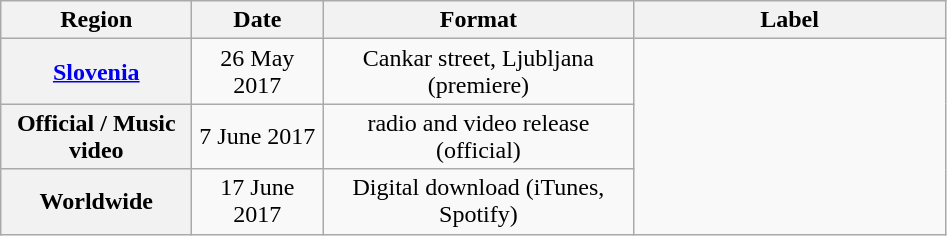<table class="wikitable sortable plainrowheaders" style="text-align:center;">
<tr>
<th width=120>Region</th>
<th width=80>Date</th>
<th width=200>Format</th>
<th width=200>Label</th>
</tr>
<tr>
<th scope="row"><a href='#'>Slovenia</a></th>
<td>26 May 2017</td>
<td>Cankar street, Ljubljana (premiere)</td>
<td rowspan=3></td>
</tr>
<tr>
<th scope="row">Official / Music video</th>
<td>7 June 2017</td>
<td>radio and video release (official)</td>
</tr>
<tr>
<th scope="row">Worldwide</th>
<td>17 June 2017</td>
<td>Digital download (iTunes, Spotify)</td>
</tr>
</table>
